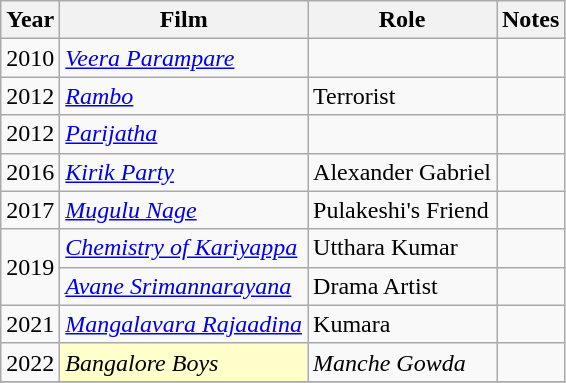<table class="wikitable">
<tr>
<th>Year</th>
<th>Film</th>
<th>Role</th>
<th>Notes</th>
</tr>
<tr>
<td>2010</td>
<td><em><a href='#'>Veera Parampare</a></em></td>
<td></td>
<td></td>
</tr>
<tr>
<td rowspan=>2012</td>
<td><em><a href='#'>Rambo</a></em></td>
<td>Terrorist</td>
<td></td>
</tr>
<tr>
<td rowspan=>2012</td>
<td><em><a href='#'>Parijatha</a></em></td>
<td></td>
<td></td>
</tr>
<tr>
<td rowspan=>2016</td>
<td><em><a href='#'>Kirik Party</a></em></td>
<td>Alexander Gabriel</td>
<td></td>
</tr>
<tr>
<td rowspan=>2017</td>
<td><em><a href='#'>Mugulu Nage</a></em></td>
<td>Pulakeshi's Friend</td>
<td></td>
</tr>
<tr>
<td rowspan='2'>2019</td>
<td><em><a href='#'>Chemistry of Kariyappa</a></em></td>
<td>Utthara Kumar</td>
<td></td>
</tr>
<tr>
<td><em><a href='#'>Avane Srimannarayana</a></em></td>
<td>Drama Artist</td>
<td></td>
</tr>
<tr>
<td>2021</td>
<td><em><a href='#'>Mangalavara Rajaadina</a></em></td>
<td>Kumara</td>
<td></td>
</tr>
<tr>
<td>2022</td>
<td style="background:#FFFFCC;"><em>Bangalore Boys</em></td>
<td><em>Manche Gowda</em></td>
<td></td>
</tr>
<tr>
</tr>
</table>
